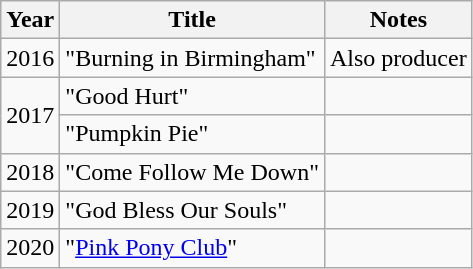<table class="wikitable">
<tr>
<th>Year</th>
<th>Title</th>
<th>Notes</th>
</tr>
<tr>
<td>2016</td>
<td>"Burning in Birmingham"</td>
<td>Also producer</td>
</tr>
<tr>
<td rowspan=2>2017</td>
<td>"Good Hurt"</td>
<td></td>
</tr>
<tr>
<td>"Pumpkin Pie"</td>
<td></td>
</tr>
<tr>
<td>2018</td>
<td>"Come Follow Me Down"</td>
<td></td>
</tr>
<tr>
<td>2019</td>
<td>"God Bless Our Souls"</td>
<td></td>
</tr>
<tr>
<td>2020</td>
<td>"<a href='#'>Pink Pony Club</a>"</td>
<td></td>
</tr>
</table>
